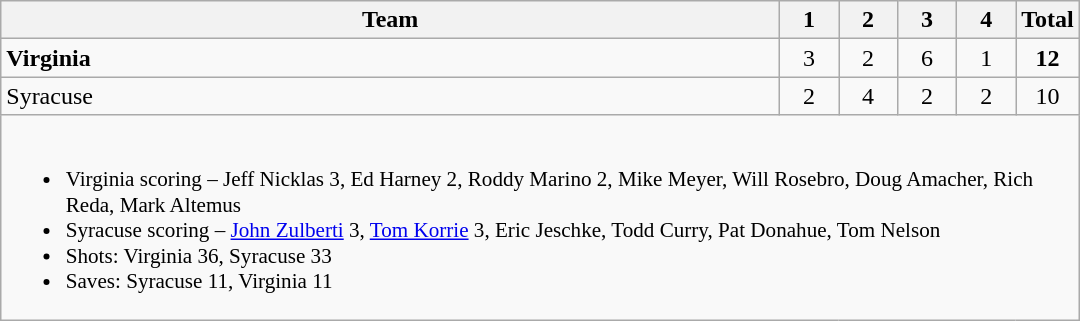<table class="wikitable" style="text-align:center; max-width:45em">
<tr>
<th>Team</th>
<th style="width:2em">1</th>
<th style="width:2em">2</th>
<th style="width:2em">3</th>
<th style="width:2em">4</th>
<th style="width:2em">Total</th>
</tr>
<tr>
<td style="text-align:left"><strong>Virginia</strong></td>
<td>3</td>
<td>2</td>
<td>6</td>
<td>1</td>
<td><strong>12</strong></td>
</tr>
<tr>
<td style="text-align:left">Syracuse</td>
<td>2</td>
<td>4</td>
<td>2</td>
<td>2</td>
<td>10</td>
</tr>
<tr>
<td colspan=6 style="font-size:88%; text-align:left"><br><ul><li>Virginia scoring – Jeff Nicklas 3, Ed Harney 2, Roddy Marino 2, Mike Meyer, Will Rosebro, Doug Amacher, Rich Reda, Mark Altemus</li><li>Syracuse scoring – <a href='#'>John Zulberti</a> 3, <a href='#'>Tom Korrie</a> 3, Eric Jeschke, Todd Curry, Pat Donahue, Tom Nelson</li><li>Shots: Virginia 36, Syracuse 33</li><li>Saves: Syracuse 11, Virginia 11</li></ul></td>
</tr>
</table>
